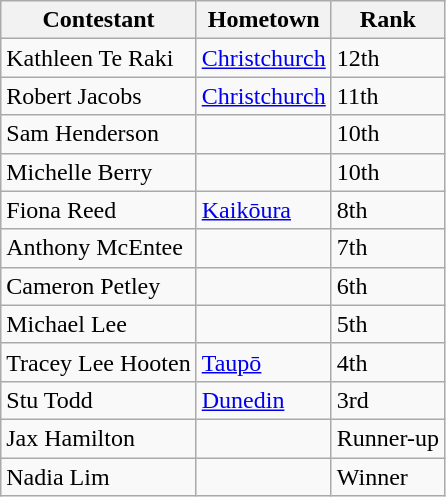<table class="wikitable">
<tr>
<th>Contestant</th>
<th>Hometown</th>
<th>Rank</th>
</tr>
<tr>
<td>Kathleen Te Raki</td>
<td><a href='#'>Christchurch</a></td>
<td>12th</td>
</tr>
<tr>
<td>Robert Jacobs</td>
<td><a href='#'>Christchurch</a></td>
<td>11th</td>
</tr>
<tr>
<td>Sam Henderson</td>
<td></td>
<td>10th</td>
</tr>
<tr>
<td>Michelle Berry</td>
<td></td>
<td>10th</td>
</tr>
<tr>
<td>Fiona Reed</td>
<td><a href='#'>Kaikōura</a></td>
<td>8th</td>
</tr>
<tr>
<td>Anthony McEntee</td>
<td></td>
<td>7th</td>
</tr>
<tr>
<td>Cameron Petley</td>
<td></td>
<td>6th</td>
</tr>
<tr>
<td>Michael Lee</td>
<td></td>
<td>5th</td>
</tr>
<tr>
<td>Tracey Lee Hooten</td>
<td><a href='#'>Taupō</a></td>
<td>4th</td>
</tr>
<tr>
<td>Stu Todd</td>
<td><a href='#'>Dunedin</a></td>
<td>3rd</td>
</tr>
<tr>
<td>Jax Hamilton</td>
<td></td>
<td>Runner-up</td>
</tr>
<tr>
<td>Nadia Lim</td>
<td></td>
<td>Winner</td>
</tr>
</table>
